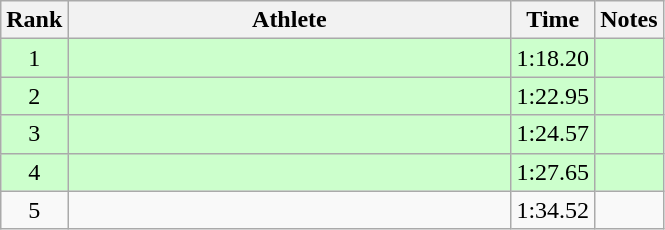<table class="wikitable" style="text-align:center">
<tr>
<th>Rank</th>
<th Style="width:18em">Athlete</th>
<th>Time</th>
<th>Notes</th>
</tr>
<tr style="background:#cfc">
<td>1</td>
<td style="text-align:left"></td>
<td>1:18.20</td>
<td></td>
</tr>
<tr style="background:#cfc">
<td>2</td>
<td style="text-align:left"></td>
<td>1:22.95</td>
<td></td>
</tr>
<tr style="background:#cfc">
<td>3</td>
<td style="text-align:left"></td>
<td>1:24.57</td>
<td></td>
</tr>
<tr style="background:#cfc">
<td>4</td>
<td style="text-align:left"></td>
<td>1:27.65</td>
<td></td>
</tr>
<tr>
<td>5</td>
<td style="text-align:left"></td>
<td>1:34.52</td>
<td></td>
</tr>
</table>
